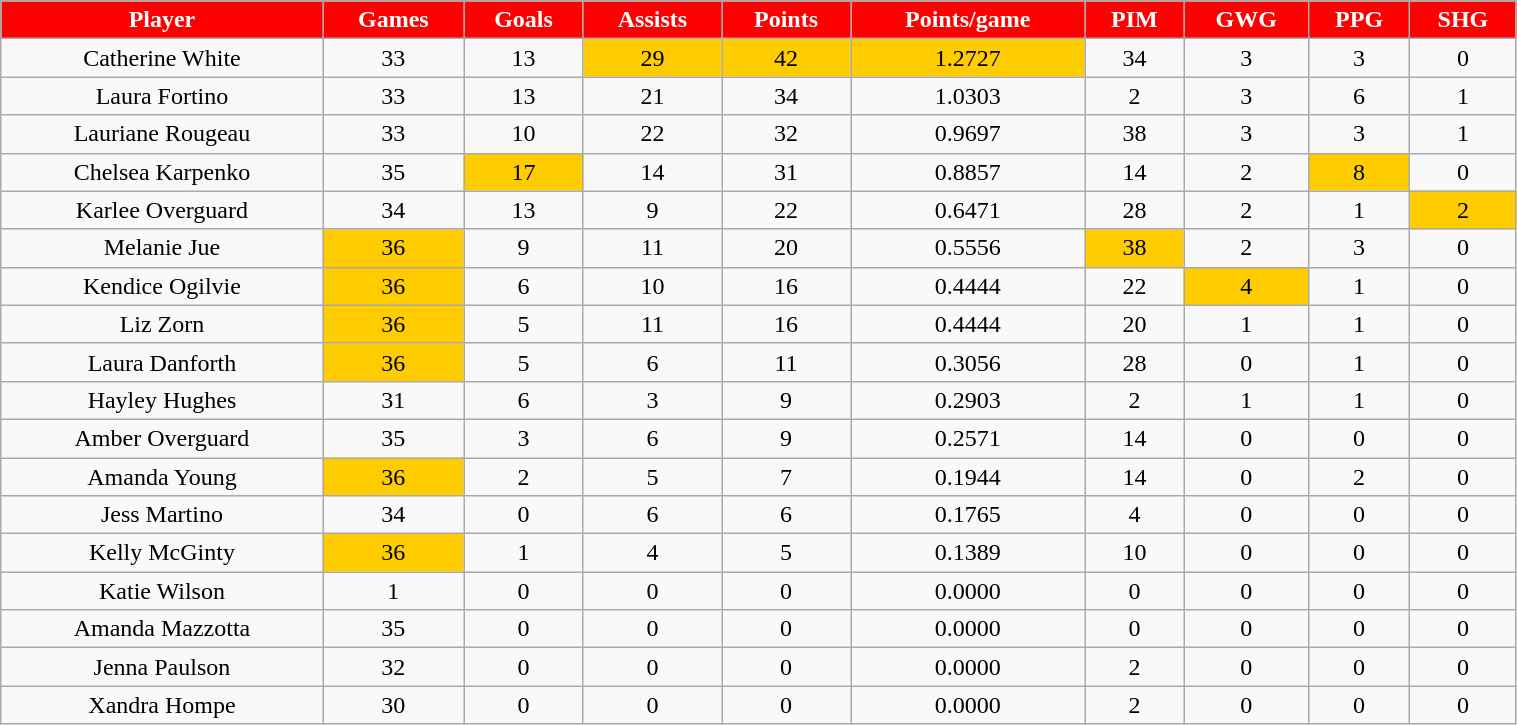<table class="wikitable" width="80%">
<tr align="center"  style=" background:red;color:#FFFFFF;">
<td><strong>Player</strong></td>
<td><strong>Games</strong></td>
<td><strong>Goals</strong></td>
<td><strong>Assists</strong></td>
<td><strong>Points</strong></td>
<td><strong>Points/game</strong></td>
<td><strong>PIM</strong></td>
<td><strong>GWG</strong></td>
<td><strong>PPG</strong></td>
<td><strong>SHG</strong></td>
</tr>
<tr align="center" bgcolor="">
<td>Catherine White</td>
<td>33</td>
<td>13</td>
<td bgcolor="#FFCC00">29</td>
<td bgcolor="#FFCC00">42</td>
<td bgcolor="#FFCC00">1.2727</td>
<td>34</td>
<td>3</td>
<td>3</td>
<td>0</td>
</tr>
<tr align="center" bgcolor="">
<td>Laura Fortino</td>
<td>33</td>
<td>13</td>
<td>21</td>
<td>34</td>
<td>1.0303</td>
<td>2</td>
<td>3</td>
<td>6</td>
<td>1</td>
</tr>
<tr align="center" bgcolor="">
<td>Lauriane Rougeau</td>
<td>33</td>
<td>10</td>
<td>22</td>
<td>32</td>
<td>0.9697</td>
<td>38</td>
<td>3</td>
<td>3</td>
<td>1</td>
</tr>
<tr align="center" bgcolor="">
<td>Chelsea Karpenko</td>
<td>35</td>
<td bgcolor="#FFCC00">17</td>
<td>14</td>
<td>31</td>
<td>0.8857</td>
<td>14</td>
<td>2</td>
<td bgcolor="#FFCC00">8</td>
<td>0</td>
</tr>
<tr align="center" bgcolor="">
<td>Karlee Overguard</td>
<td>34</td>
<td>13</td>
<td>9</td>
<td>22</td>
<td>0.6471</td>
<td>28</td>
<td>2</td>
<td>1</td>
<td bgcolor="#FFCC00">2</td>
</tr>
<tr align="center" bgcolor="">
<td>Melanie Jue</td>
<td bgcolor="#FFCC00">36</td>
<td>9</td>
<td>11</td>
<td>20</td>
<td>0.5556</td>
<td bgcolor="#FFCC00">38</td>
<td>2</td>
<td>3</td>
<td>0</td>
</tr>
<tr align="center" bgcolor="">
<td>Kendice Ogilvie</td>
<td bgcolor="#FFCC00">36</td>
<td>6</td>
<td>10</td>
<td>16</td>
<td>0.4444</td>
<td>22</td>
<td bgcolor="#FFCC00">4</td>
<td>1</td>
<td>0</td>
</tr>
<tr align="center" bgcolor="">
<td>Liz Zorn</td>
<td bgcolor="#FFCC00">36</td>
<td>5</td>
<td>11</td>
<td>16</td>
<td>0.4444</td>
<td>20</td>
<td>1</td>
<td>1</td>
<td>0</td>
</tr>
<tr align="center" bgcolor="">
<td>Laura Danforth</td>
<td bgcolor="#FFCC00">36</td>
<td>5</td>
<td>6</td>
<td>11</td>
<td>0.3056</td>
<td>28</td>
<td>0</td>
<td>1</td>
<td>0</td>
</tr>
<tr align="center" bgcolor="">
<td>Hayley Hughes</td>
<td>31</td>
<td>6</td>
<td>3</td>
<td>9</td>
<td>0.2903</td>
<td>2</td>
<td>1</td>
<td>1</td>
<td>0</td>
</tr>
<tr align="center" bgcolor="">
<td>Amber Overguard</td>
<td>35</td>
<td>3</td>
<td>6</td>
<td>9</td>
<td>0.2571</td>
<td>14</td>
<td>0</td>
<td>0</td>
<td>0</td>
</tr>
<tr align="center" bgcolor="">
<td>Amanda Young</td>
<td bgcolor="#FFCC00">36</td>
<td>2</td>
<td>5</td>
<td>7</td>
<td>0.1944</td>
<td>14</td>
<td>0</td>
<td>2</td>
<td>0</td>
</tr>
<tr align="center" bgcolor="">
<td>Jess Martino</td>
<td>34</td>
<td>0</td>
<td>6</td>
<td>6</td>
<td>0.1765</td>
<td>4</td>
<td>0</td>
<td>0</td>
<td>0</td>
</tr>
<tr align="center" bgcolor="">
<td>Kelly McGinty</td>
<td bgcolor="#FFCC00">36</td>
<td>1</td>
<td>4</td>
<td>5</td>
<td>0.1389</td>
<td>10</td>
<td>0</td>
<td>0</td>
<td>0</td>
</tr>
<tr align="center" bgcolor="">
<td>Katie Wilson</td>
<td>1</td>
<td>0</td>
<td>0</td>
<td>0</td>
<td>0.0000</td>
<td>0</td>
<td>0</td>
<td>0</td>
<td>0</td>
</tr>
<tr align="center" bgcolor="">
<td>Amanda Mazzotta</td>
<td>35</td>
<td>0</td>
<td>0</td>
<td>0</td>
<td>0.0000</td>
<td>0</td>
<td>0</td>
<td>0</td>
<td>0</td>
</tr>
<tr align="center" bgcolor="">
<td>Jenna Paulson</td>
<td>32</td>
<td>0</td>
<td>0</td>
<td>0</td>
<td>0.0000</td>
<td>2</td>
<td>0</td>
<td>0</td>
<td>0</td>
</tr>
<tr align="center" bgcolor="">
<td>Xandra Hompe</td>
<td>30</td>
<td>0</td>
<td>0</td>
<td>0</td>
<td>0.0000</td>
<td>2</td>
<td>0</td>
<td>0</td>
<td>0</td>
</tr>
</table>
